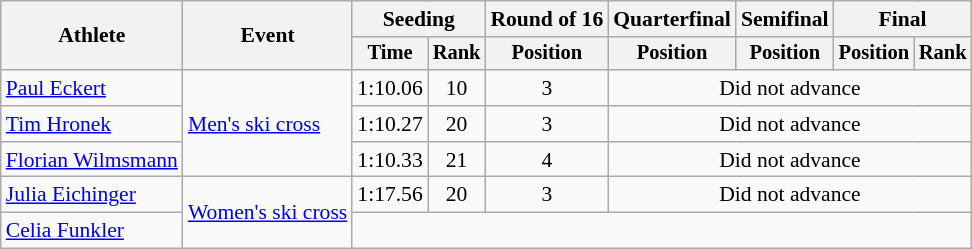<table class="wikitable" style="font-size:90%">
<tr>
<th rowspan="2">Athlete</th>
<th rowspan="2">Event</th>
<th colspan="2">Seeding</th>
<th>Round of 16</th>
<th>Quarterfinal</th>
<th>Semifinal</th>
<th colspan=2>Final</th>
</tr>
<tr style="font-size:95%">
<th>Time</th>
<th>Rank</th>
<th>Position</th>
<th>Position</th>
<th>Position</th>
<th>Position</th>
<th>Rank</th>
</tr>
<tr align=center>
<td align=left><a href='#'>Paul Eckert</a></td>
<td rowspan="3" align="left"><a href='#'>Men's ski cross</a></td>
<td>1:10.06</td>
<td>10</td>
<td>3</td>
<td colspan=4>Did not advance</td>
</tr>
<tr align=center>
<td align=left><a href='#'>Tim Hronek</a></td>
<td>1:10.27</td>
<td>20</td>
<td>3</td>
<td colspan=4>Did not advance</td>
</tr>
<tr align=center>
<td align=left><a href='#'>Florian Wilmsmann</a></td>
<td>1:10.33</td>
<td>21</td>
<td>4</td>
<td colspan=4>Did not advance</td>
</tr>
<tr align=center>
<td align=left><a href='#'>Julia Eichinger</a></td>
<td rowspan="2"><a href='#'>Women's ski cross</a></td>
<td>1:17.56</td>
<td>20</td>
<td>3</td>
<td colspan=4>Did not advance</td>
</tr>
<tr align=center>
<td align=left><a href='#'>Celia Funkler</a></td>
<td colspan=7></td>
</tr>
</table>
